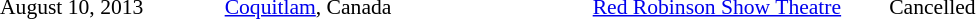<table cellpadding="2" style="border: 0px solid darkgray; font-size:90%">
<tr>
<th width="150"></th>
<th width="250"></th>
<th width="200"></th>
<th width="700"></th>
</tr>
<tr border="0">
<td>August 10, 2013</td>
<td><a href='#'>Coquitlam</a>, Canada</td>
<td><a href='#'>Red Robinson Show Theatre</a></td>
<td>Cancelled</td>
</tr>
</table>
